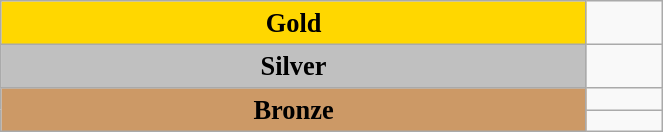<table class="wikitable" style=" text-align:center; font-size:110%;" width="35%">
<tr>
<td rowspan="1" bgcolor="gold"><strong>Gold</strong></td>
<td></td>
</tr>
<tr>
<td rowspan="1" bgcolor="silver"><strong>Silver</strong></td>
<td></td>
</tr>
<tr>
<td rowspan="2" bgcolor="#cc9966"><strong>Bronze</strong></td>
<td></td>
</tr>
<tr>
<td></td>
</tr>
</table>
